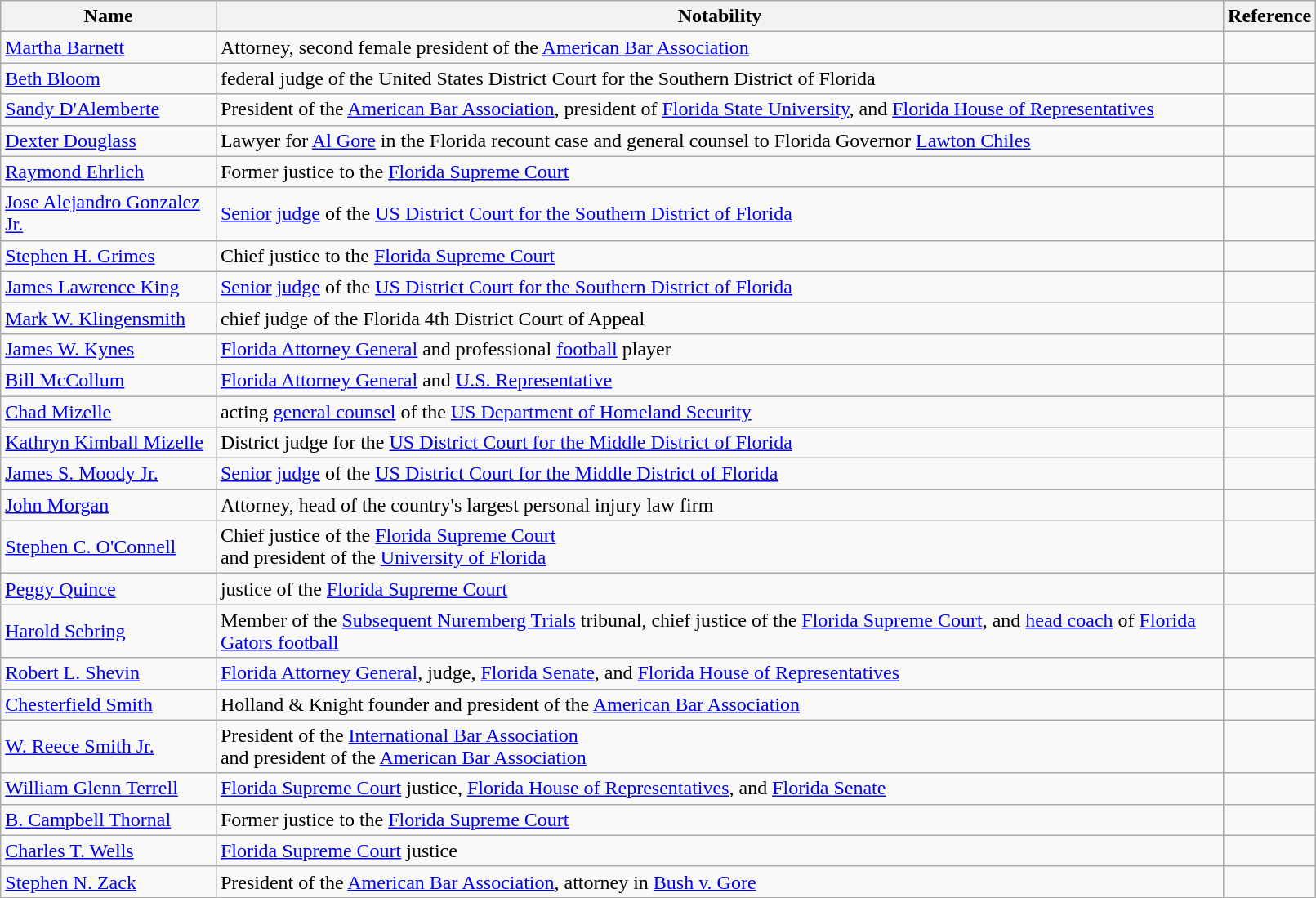<table class="wikitable sortable" style="width:85%;">
<tr>
<th>Name</th>
<th>Notability</th>
<th>Reference</th>
</tr>
<tr>
<td><a href='#'>Martha Barnett</a></td>
<td>Attorney, second female president of the <a href='#'>American Bar Association</a></td>
<td></td>
</tr>
<tr>
<td><a href='#'>Beth Bloom</a></td>
<td>federal judge of the United States District Court for the Southern District of Florida</td>
<td></td>
</tr>
<tr>
<td><a href='#'>Sandy D'Alemberte</a></td>
<td>President of the <a href='#'>American Bar Association</a>, president of <a href='#'>Florida State University</a>, and <a href='#'>Florida House of Representatives</a></td>
<td></td>
</tr>
<tr>
<td><a href='#'>Dexter Douglass</a></td>
<td>Lawyer for <a href='#'>Al Gore</a> in the Florida recount case and general counsel to Florida Governor <a href='#'>Lawton Chiles</a></td>
<td></td>
</tr>
<tr>
<td><a href='#'>Raymond Ehrlich</a></td>
<td>Former justice to the <a href='#'>Florida Supreme Court</a></td>
<td></td>
</tr>
<tr>
<td><a href='#'>Jose Alejandro Gonzalez Jr.</a></td>
<td><a href='#'>Senior</a> <a href='#'>judge</a> of the <a href='#'>US District Court for the Southern District of Florida</a></td>
<td></td>
</tr>
<tr>
<td><a href='#'>Stephen H. Grimes</a></td>
<td>Chief justice to the <a href='#'>Florida Supreme Court</a></td>
<td></td>
</tr>
<tr>
<td><a href='#'>James Lawrence King</a></td>
<td><a href='#'>Senior</a> <a href='#'>judge</a> of the <a href='#'>US District Court for the Southern District of Florida</a></td>
<td></td>
</tr>
<tr>
<td><a href='#'>Mark W. Klingensmith</a></td>
<td>chief judge of the Florida 4th District Court of Appeal</td>
<td></td>
</tr>
<tr>
<td><a href='#'>James W. Kynes</a></td>
<td><a href='#'>Florida Attorney General</a> and professional <a href='#'>football</a> player</td>
<td></td>
</tr>
<tr>
<td><a href='#'>Bill McCollum</a></td>
<td><a href='#'>Florida Attorney General</a> and <a href='#'>U.S. Representative</a></td>
<td></td>
</tr>
<tr>
<td><a href='#'>Chad Mizelle</a></td>
<td>acting <a href='#'>general counsel</a> of the <a href='#'>US Department of Homeland Security</a></td>
<td></td>
</tr>
<tr>
<td><a href='#'>Kathryn Kimball Mizelle</a></td>
<td>District judge for the <a href='#'>US District Court for the Middle District of Florida</a></td>
<td></td>
</tr>
<tr>
<td><a href='#'>James S. Moody Jr.</a></td>
<td><a href='#'>Senior</a> <a href='#'>judge</a> of the <a href='#'>US District Court for the Middle District of Florida</a></td>
<td></td>
</tr>
<tr>
<td><a href='#'>John Morgan</a></td>
<td>Attorney, head of the country's largest personal injury law firm</td>
<td></td>
</tr>
<tr>
<td><a href='#'>Stephen C. O'Connell</a></td>
<td>Chief justice of the <a href='#'>Florida Supreme Court</a><br>and president of the <a href='#'>University of Florida</a></td>
<td></td>
</tr>
<tr>
<td><a href='#'>Peggy Quince</a></td>
<td>justice of the <a href='#'>Florida Supreme Court</a></td>
<td></td>
</tr>
<tr>
<td><a href='#'>Harold Sebring</a></td>
<td>Member of the <a href='#'>Subsequent Nuremberg Trials</a> tribunal, chief justice of the <a href='#'>Florida Supreme Court</a>, and <a href='#'>head coach</a> of <a href='#'>Florida Gators football</a></td>
<td></td>
</tr>
<tr>
<td><a href='#'>Robert L. Shevin</a></td>
<td><a href='#'>Florida Attorney General</a>, judge, <a href='#'>Florida Senate</a>, and <a href='#'>Florida House of Representatives</a></td>
<td></td>
</tr>
<tr>
<td><a href='#'>Chesterfield Smith</a></td>
<td>Holland & Knight founder and president of the <a href='#'>American Bar Association</a></td>
<td></td>
</tr>
<tr>
<td><a href='#'>W. Reece Smith Jr.</a></td>
<td>President of the <a href='#'>International Bar Association</a><br>and president of the <a href='#'>American Bar Association</a></td>
<td></td>
</tr>
<tr>
<td><a href='#'>William Glenn Terrell</a></td>
<td><a href='#'>Florida Supreme Court</a> justice, <a href='#'>Florida House of Representatives</a>, and <a href='#'>Florida Senate</a></td>
<td></td>
</tr>
<tr>
<td><a href='#'>B. Campbell Thornal</a></td>
<td>Former justice to the <a href='#'>Florida Supreme Court</a></td>
<td></td>
</tr>
<tr>
<td><a href='#'>Charles T. Wells</a></td>
<td><a href='#'>Florida Supreme Court</a> justice</td>
<td></td>
</tr>
<tr>
<td><a href='#'>Stephen N. Zack</a></td>
<td>President of the <a href='#'>American Bar Association</a>, attorney in <a href='#'>Bush v. Gore</a></td>
<td></td>
</tr>
</table>
